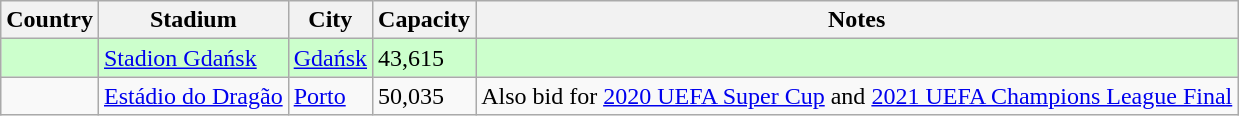<table class="wikitable sortable">
<tr>
<th>Country</th>
<th>Stadium</th>
<th>City</th>
<th>Capacity</th>
<th>Notes</th>
</tr>
<tr bgcolor=#ccffcc>
<td></td>
<td><a href='#'>Stadion Gdańsk</a></td>
<td><a href='#'>Gdańsk</a></td>
<td>43,615</td>
<td></td>
</tr>
<tr>
<td></td>
<td><a href='#'>Estádio do Dragão</a></td>
<td><a href='#'>Porto</a></td>
<td>50,035</td>
<td>Also bid for <a href='#'>2020 UEFA Super Cup</a> and <a href='#'>2021 UEFA Champions League Final</a></td>
</tr>
</table>
